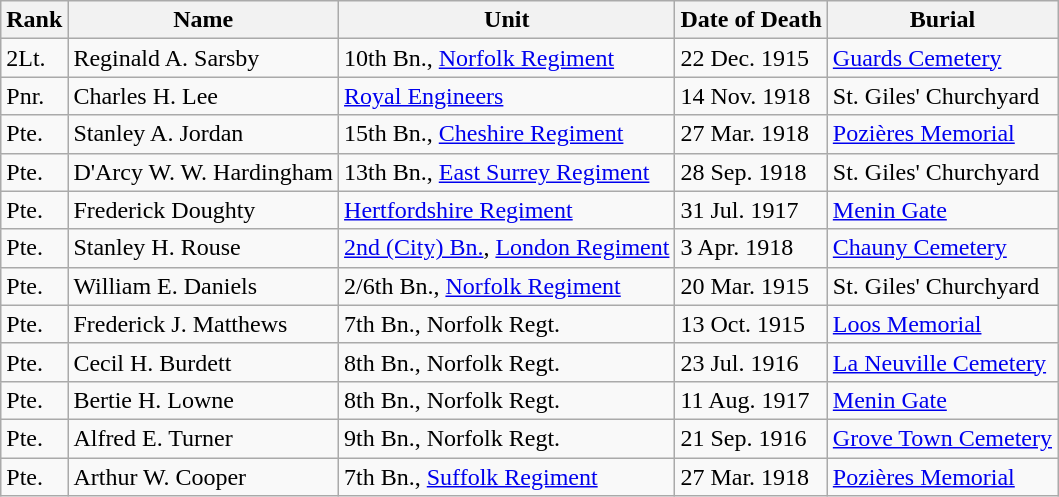<table class="wikitable">
<tr>
<th>Rank</th>
<th>Name</th>
<th>Unit</th>
<th>Date of Death</th>
<th>Burial</th>
</tr>
<tr>
<td>2Lt.</td>
<td>Reginald A. Sarsby</td>
<td>10th Bn., <a href='#'>Norfolk Regiment</a></td>
<td>22 Dec. 1915</td>
<td><a href='#'>Guards Cemetery</a></td>
</tr>
<tr>
<td>Pnr.</td>
<td>Charles H. Lee</td>
<td><a href='#'>Royal Engineers</a></td>
<td>14 Nov. 1918</td>
<td>St. Giles' Churchyard</td>
</tr>
<tr>
<td>Pte.</td>
<td>Stanley A. Jordan</td>
<td>15th Bn., <a href='#'>Cheshire Regiment</a></td>
<td>27 Mar. 1918</td>
<td><a href='#'>Pozières Memorial</a></td>
</tr>
<tr>
<td>Pte.</td>
<td>D'Arcy W. W. Hardingham</td>
<td>13th Bn., <a href='#'>East Surrey Regiment</a></td>
<td>28 Sep. 1918</td>
<td>St. Giles' Churchyard</td>
</tr>
<tr>
<td>Pte.</td>
<td>Frederick Doughty</td>
<td><a href='#'>Hertfordshire Regiment</a></td>
<td>31 Jul. 1917</td>
<td><a href='#'>Menin Gate</a></td>
</tr>
<tr>
<td>Pte.</td>
<td>Stanley H. Rouse</td>
<td><a href='#'>2nd (City) Bn.</a>, <a href='#'>London Regiment</a></td>
<td>3 Apr. 1918</td>
<td><a href='#'>Chauny Cemetery</a></td>
</tr>
<tr>
<td>Pte.</td>
<td>William E. Daniels</td>
<td>2/6th Bn., <a href='#'>Norfolk Regiment</a></td>
<td>20 Mar. 1915</td>
<td>St. Giles' Churchyard</td>
</tr>
<tr>
<td>Pte.</td>
<td>Frederick J. Matthews</td>
<td>7th Bn., Norfolk Regt.</td>
<td>13 Oct. 1915</td>
<td><a href='#'>Loos Memorial</a></td>
</tr>
<tr>
<td>Pte.</td>
<td>Cecil H. Burdett</td>
<td>8th Bn., Norfolk Regt.</td>
<td>23 Jul. 1916</td>
<td><a href='#'>La Neuville Cemetery</a></td>
</tr>
<tr>
<td>Pte.</td>
<td>Bertie H. Lowne</td>
<td>8th Bn., Norfolk Regt.</td>
<td>11 Aug. 1917</td>
<td><a href='#'>Menin Gate</a></td>
</tr>
<tr>
<td>Pte.</td>
<td>Alfred E. Turner</td>
<td>9th Bn., Norfolk Regt.</td>
<td>21 Sep. 1916</td>
<td><a href='#'>Grove Town Cemetery</a></td>
</tr>
<tr>
<td>Pte.</td>
<td>Arthur W. Cooper</td>
<td>7th Bn., <a href='#'>Suffolk Regiment</a></td>
<td>27 Mar. 1918</td>
<td><a href='#'>Pozières Memorial</a></td>
</tr>
</table>
